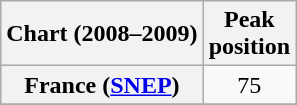<table class="wikitable sortable plainrowheaders" style="text-align:center;">
<tr>
<th scope="col">Chart (2008–2009)</th>
<th scope="col">Peak<br>position</th>
</tr>
<tr>
<th scope="row">France (<a href='#'>SNEP</a>)</th>
<td>75</td>
</tr>
<tr>
</tr>
<tr>
</tr>
<tr>
</tr>
<tr>
</tr>
<tr>
</tr>
<tr>
</tr>
<tr>
</tr>
</table>
